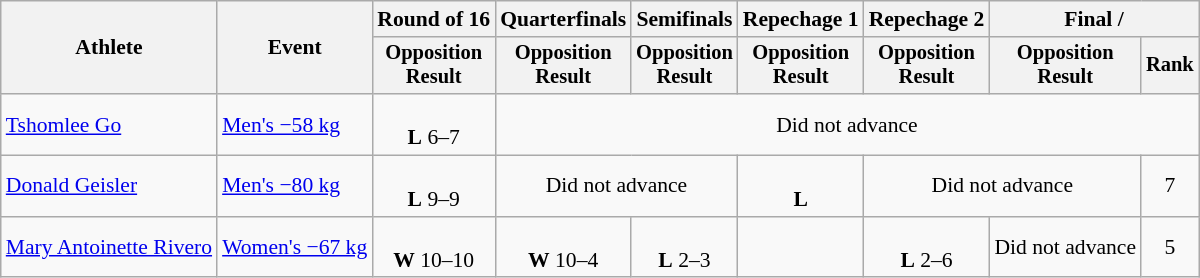<table class="wikitable" style="font-size:90%;">
<tr>
<th rowspan=2>Athlete</th>
<th rowspan=2>Event</th>
<th>Round of 16</th>
<th>Quarterfinals</th>
<th>Semifinals</th>
<th>Repechage 1</th>
<th>Repechage 2</th>
<th colspan=2>Final / </th>
</tr>
<tr style="font-size:95%">
<th>Opposition<br>Result</th>
<th>Opposition<br>Result</th>
<th>Opposition<br>Result</th>
<th>Opposition<br>Result</th>
<th>Opposition<br>Result</th>
<th>Opposition<br>Result</th>
<th>Rank</th>
</tr>
<tr align=center>
<td align=left><a href='#'>Tshomlee Go</a></td>
<td align=left><a href='#'>Men's −58 kg</a></td>
<td><br><strong>L</strong> 6–7</td>
<td colspan=6>Did not advance</td>
</tr>
<tr align=center>
<td align=left><a href='#'>Donald Geisler</a></td>
<td align=left><a href='#'>Men's −80 kg</a></td>
<td><br><strong>L</strong> 9–9 </td>
<td colspan=2>Did not advance</td>
<td><br><strong>L</strong> </td>
<td colspan=2>Did not advance</td>
<td>7</td>
</tr>
<tr align=center>
<td align=left><a href='#'>Mary Antoinette Rivero</a></td>
<td align=left><a href='#'>Women's −67 kg</a></td>
<td><br><strong>W</strong> 10–10 </td>
<td><br><strong>W</strong> 10–4</td>
<td><br><strong>L</strong> 2–3</td>
<td></td>
<td><br><strong>L</strong> 2–6</td>
<td>Did not advance</td>
<td>5</td>
</tr>
</table>
